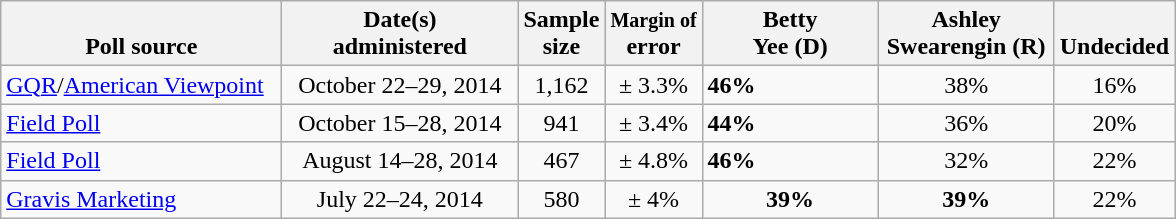<table class="wikitable">
<tr valign= bottom>
<th style="width:180px;">Poll source</th>
<th style="width:150px;">Date(s)<br>administered</th>
<th class=small>Sample<br>size</th>
<th class=small><small>Margin of</small><br>error</th>
<th style="width:110px;">Betty<br>Yee (D)</th>
<th style="width:110px;">Ashley<br>Swearengin (R)</th>
<th>Undecided</th>
</tr>
<tr>
<td><a href='#'>GQR</a>/<a href='#'>American Viewpoint</a></td>
<td align=center>October 22–29, 2014</td>
<td align=center>1,162</td>
<td align=center>± 3.3%</td>
<td><strong>46%</strong></td>
<td align=center>38%</td>
<td align=center>16%</td>
</tr>
<tr>
<td><a href='#'>Field Poll</a></td>
<td align=center>October 15–28, 2014</td>
<td align=center>941</td>
<td align=center>± 3.4%</td>
<td><strong>44%</strong></td>
<td align=center>36%</td>
<td align=center>20%</td>
</tr>
<tr>
<td><a href='#'>Field Poll</a></td>
<td align=center>August 14–28, 2014</td>
<td align=center>467</td>
<td align=center>± 4.8%</td>
<td><strong>46%</strong></td>
<td align=center>32%</td>
<td align=center>22%</td>
</tr>
<tr>
<td><a href='#'>Gravis Marketing</a></td>
<td align=center>July 22–24, 2014</td>
<td align=center>580</td>
<td align=center>± 4%</td>
<td align=center><strong>39%</strong></td>
<td align=center><strong>39%</strong></td>
<td align=center>22%</td>
</tr>
</table>
